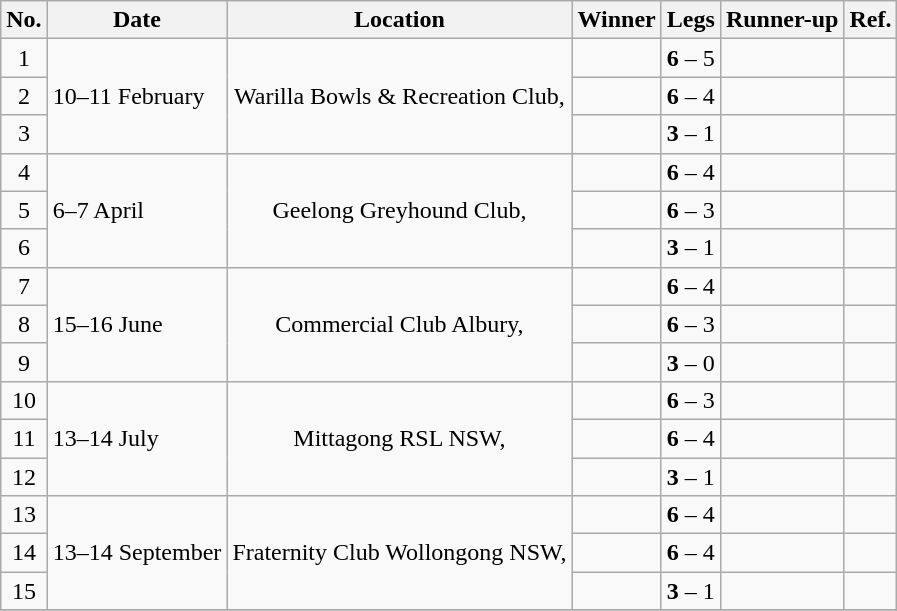<table class="wikitable">
<tr>
<th>No.</th>
<th>Date</th>
<th>Location</th>
<th>Winner</th>
<th>Legs</th>
<th>Runner-up</th>
<th>Ref.</th>
</tr>
<tr>
<td align=center>1</td>
<td align=left nowrap rowspan="3">10–11 February</td>
<td align="center" rowspan="3">Warilla Bowls & Recreation Club,<br></td>
<td align="right"></td>
<td align="center"><strong>6</strong> – 5</td>
<td></td>
<td align="center"></td>
</tr>
<tr>
<td align=center>2</td>
<td align="right"></td>
<td align="center"><strong>6</strong> – 4</td>
<td></td>
<td align="center"></td>
</tr>
<tr>
<td align=center>3</td>
<td align="right"></td>
<td align="center"><strong>3</strong> – 1</td>
<td></td>
<td align="center"></td>
</tr>
<tr>
<td align=center>4</td>
<td align=left nowrap rowspan="3">6–7 April</td>
<td align="center" rowspan="3">Geelong Greyhound Club,<br></td>
<td align="right"></td>
<td align="center"><strong>6</strong> – 4</td>
<td></td>
<td align="center"></td>
</tr>
<tr>
<td align=center>5</td>
<td align="right"></td>
<td align="center"><strong>6</strong> – 3</td>
<td></td>
<td align="center"></td>
</tr>
<tr>
<td align=center>6</td>
<td align="right"></td>
<td align="center"><strong>3</strong> – 1</td>
<td></td>
<td align="center"></td>
</tr>
<tr>
<td align=center>7</td>
<td align=left nowrap rowspan="3">15–16 June</td>
<td align="center" rowspan="3">Commercial Club Albury,<br></td>
<td align="right"></td>
<td align="center"><strong>6</strong> – 4</td>
<td></td>
<td align="center"></td>
</tr>
<tr>
<td align=center>8</td>
<td align="right"></td>
<td align="center"><strong>6</strong> – 3</td>
<td></td>
<td align="center"></td>
</tr>
<tr>
<td align=center>9</td>
<td align="right"></td>
<td align="center"><strong>3</strong> – 0</td>
<td></td>
<td align="center"></td>
</tr>
<tr>
<td align=center>10</td>
<td align=left nowrap rowspan="3">13–14 July</td>
<td align="center" rowspan="3">Mittagong RSL NSW,<br></td>
<td align="right"></td>
<td align="center"><strong>6</strong> – 3</td>
<td></td>
<td align="center"></td>
</tr>
<tr>
<td align=center>11</td>
<td align="right"></td>
<td align="center"><strong>6</strong> – 4</td>
<td></td>
<td align="center"></td>
</tr>
<tr>
<td align=center>12</td>
<td align="right"></td>
<td align="center"><strong>3</strong> – 1</td>
<td></td>
<td align="center"></td>
</tr>
<tr>
<td align=center>13</td>
<td align=left nowrap rowspan="3">13–14 September</td>
<td align="center" rowspan="3">Fraternity Club Wollongong NSW,<br></td>
<td align="right"></td>
<td align="center"><strong>6</strong> – 4</td>
<td></td>
<td align="center"></td>
</tr>
<tr>
<td align=center>14</td>
<td align="right"></td>
<td align="center"><strong>6</strong> – 4</td>
<td></td>
<td align="center"></td>
</tr>
<tr>
<td align=center>15</td>
<td align="right"></td>
<td align="center"><strong>3</strong> – 1</td>
<td></td>
<td align="center"></td>
</tr>
<tr>
</tr>
</table>
